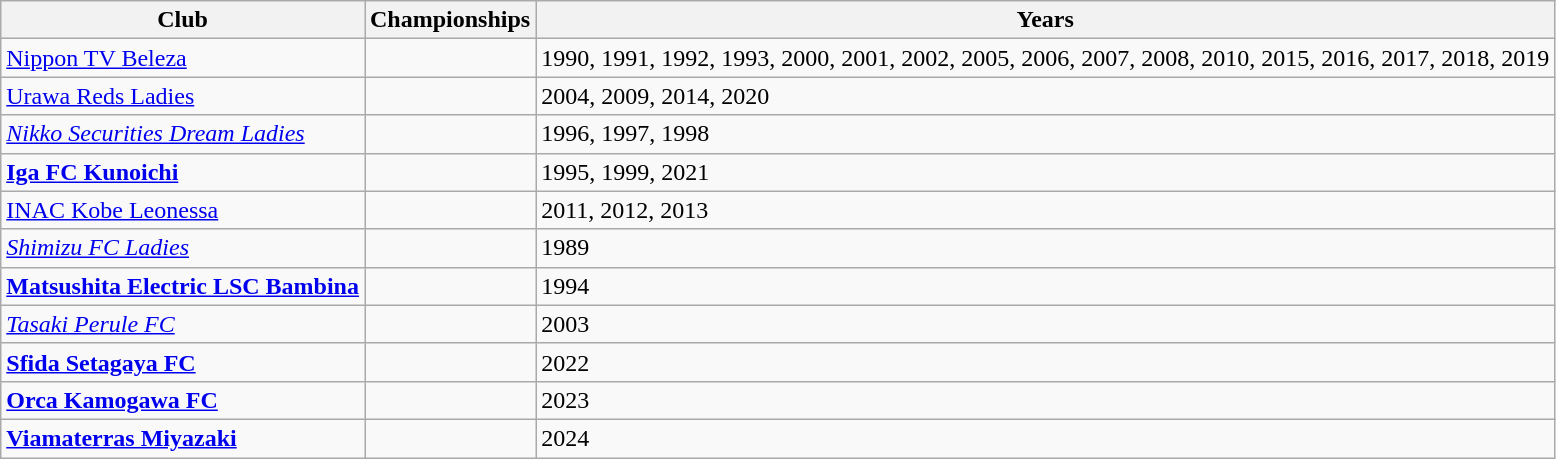<table class="wikitable">
<tr>
<th>Club</th>
<th>Championships</th>
<th>Years</th>
</tr>
<tr>
<td><a href='#'>Nippon TV Beleza</a></td>
<td></td>
<td>1990, 1991, 1992, 1993, 2000, 2001, 2002, 2005, 2006, 2007, 2008, 2010, 2015, 2016, 2017, 2018, 2019</td>
</tr>
<tr>
<td><a href='#'>Urawa Reds Ladies</a></td>
<td></td>
<td>2004, 2009, 2014, 2020</td>
</tr>
<tr>
<td><em><a href='#'>Nikko Securities Dream Ladies</a></em></td>
<td></td>
<td>1996, 1997, 1998</td>
</tr>
<tr>
<td><strong><a href='#'>Iga FC Kunoichi</a></strong></td>
<td></td>
<td>1995, 1999, 2021</td>
</tr>
<tr>
<td><a href='#'>INAC Kobe Leonessa</a></td>
<td></td>
<td>2011, 2012, 2013</td>
</tr>
<tr>
<td><em><a href='#'>Shimizu FC Ladies</a></em></td>
<td></td>
<td>1989</td>
</tr>
<tr>
<td><strong><a href='#'>Matsushita Electric LSC Bambina</a></strong></td>
<td></td>
<td>1994</td>
</tr>
<tr>
<td><em><a href='#'>Tasaki Perule FC</a></em></td>
<td></td>
<td>2003</td>
</tr>
<tr>
<td><strong><a href='#'>Sfida Setagaya FC</a></strong></td>
<td></td>
<td>2022</td>
</tr>
<tr>
<td><strong><a href='#'>Orca Kamogawa FC</a></strong></td>
<td></td>
<td>2023</td>
</tr>
<tr>
<td><strong><a href='#'>Viamaterras Miyazaki</a></strong></td>
<td></td>
<td>2024</td>
</tr>
</table>
